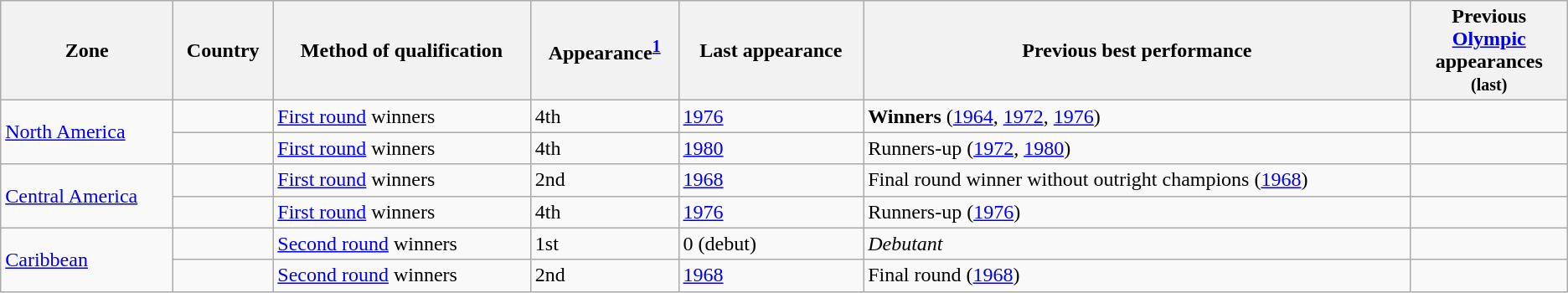<table class="wikitable sortable">
<tr>
<th>Zone</th>
<th>Country</th>
<th>Method of qualification</th>
<th>Appearance<sup><strong><a href='#'>1</a></strong></sup></th>
<th>Last appearance</th>
<th>Previous best performance</th>
<th width=10%>Previous <a href='#'>Olympic</a> appearances<br><small>(last)</small></th>
</tr>
<tr>
<td rowspan=2><a href='#'>North America</a></td>
<td></td>
<td><a href='#'>First round</a> winners</td>
<td>4th</td>
<td><a href='#'>1976</a></td>
<td><strong>Winners</strong> (<a href='#'>1964</a>, <a href='#'>1972</a>, <a href='#'>1976</a>)</td>
<td></td>
</tr>
<tr>
<td></td>
<td><a href='#'>First round</a> winners</td>
<td>4th</td>
<td><a href='#'>1980</a></td>
<td>Runners-up (<a href='#'>1972</a>, <a href='#'>1980</a>)</td>
<td></td>
</tr>
<tr>
<td rowspan=2><a href='#'>Central America</a></td>
<td></td>
<td><a href='#'>First round</a> winners</td>
<td>2nd</td>
<td><a href='#'>1968</a></td>
<td>Final round winner without outright champions (<a href='#'>1968</a>)</td>
<td></td>
</tr>
<tr>
<td></td>
<td><a href='#'>First round</a> winners</td>
<td>4th</td>
<td><a href='#'>1976</a></td>
<td>Runners-up (<a href='#'>1976</a>)</td>
<td></td>
</tr>
<tr>
<td rowspan=2><a href='#'>Caribbean</a></td>
<td></td>
<td><a href='#'>Second round</a> winners</td>
<td>1st</td>
<td>0 (debut)</td>
<td><em>Debutant</em></td>
<td></td>
</tr>
<tr>
<td></td>
<td><a href='#'>Second round</a> winners</td>
<td>2nd</td>
<td><a href='#'>1968</a></td>
<td>Final round (<a href='#'>1968</a>)</td>
<td></td>
</tr>
</table>
